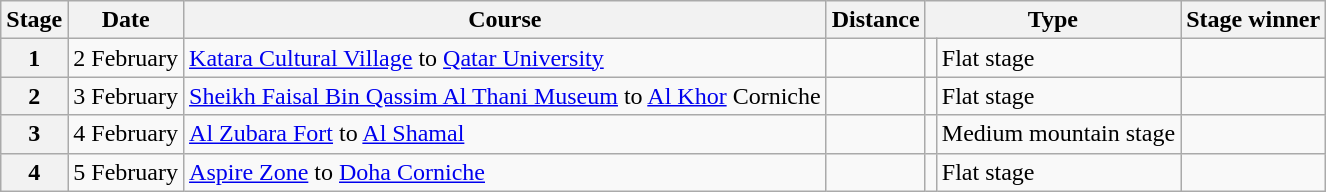<table class="wikitable">
<tr>
<th scope="col">Stage</th>
<th scope="col">Date</th>
<th scope="col">Course</th>
<th scope="col">Distance</th>
<th scope="col" colspan="2">Type</th>
<th scope="col">Stage winner</th>
</tr>
<tr>
<th scope="row" style="text-align:center;">1</th>
<td style="text-align:center;">2 February</td>
<td><a href='#'>Katara Cultural Village</a> to <a href='#'>Qatar University</a></td>
<td style="text-align:center;"></td>
<td></td>
<td>Flat stage</td>
<td></td>
</tr>
<tr>
<th scope="row" style="text-align:center;">2</th>
<td style="text-align:center;">3 February</td>
<td><a href='#'>Sheikh Faisal Bin Qassim Al Thani Museum</a> to <a href='#'>Al Khor</a> Corniche</td>
<td style="text-align:center;"></td>
<td></td>
<td>Flat stage</td>
<td></td>
</tr>
<tr>
<th scope="row" style="text-align:center;">3</th>
<td style="text-align:center;">4 February</td>
<td><a href='#'>Al Zubara Fort</a> to <a href='#'>Al Shamal</a></td>
<td style="text-align:center;"></td>
<td></td>
<td>Medium mountain stage</td>
<td></td>
</tr>
<tr>
<th scope="row" style="text-align:center;">4</th>
<td style="text-align:center;">5 February</td>
<td><a href='#'>Aspire Zone</a> to <a href='#'>Doha Corniche</a></td>
<td style="text-align:center;"></td>
<td></td>
<td>Flat stage</td>
<td></td>
</tr>
</table>
